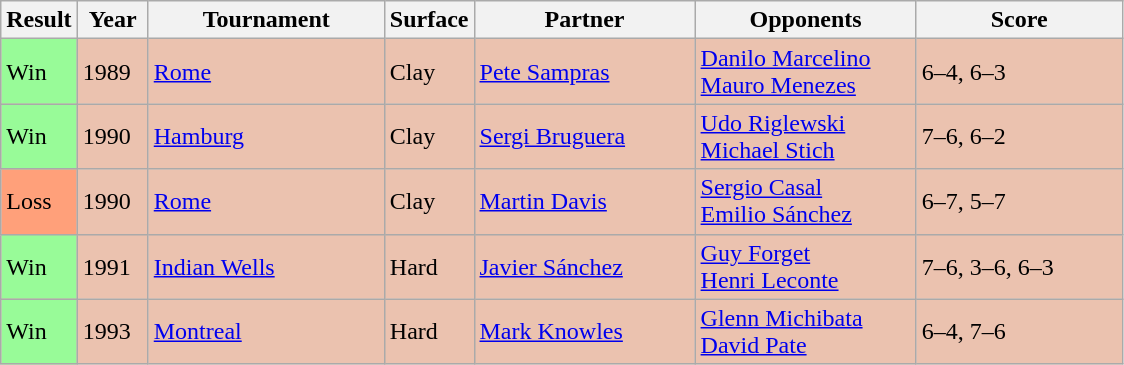<table class="sortable wikitable">
<tr>
<th style="width:40px">Result</th>
<th style="width:40px">Year</th>
<th style="width:150px">Tournament</th>
<th style="width:50px">Surface</th>
<th style="width:140px">Partner</th>
<th style="width:140px">Opponents</th>
<th style="width:130px" class="unsortable">Score</th>
</tr>
<tr style="background:#ebc2af;">
<td style="background:#98fb98;">Win</td>
<td>1989</td>
<td><a href='#'>Rome</a></td>
<td>Clay</td>
<td> <a href='#'>Pete Sampras</a></td>
<td> <a href='#'>Danilo Marcelino</a><br> <a href='#'>Mauro Menezes</a></td>
<td>6–4, 6–3</td>
</tr>
<tr style="background:#ebc2af;">
<td style="background:#98fb98;">Win</td>
<td>1990</td>
<td><a href='#'>Hamburg</a></td>
<td>Clay</td>
<td> <a href='#'>Sergi Bruguera</a></td>
<td> <a href='#'>Udo Riglewski</a><br> <a href='#'>Michael Stich</a></td>
<td>7–6, 6–2</td>
</tr>
<tr style="background:#ebc2af;">
<td style="background:#ffa07a;">Loss</td>
<td>1990</td>
<td><a href='#'>Rome</a></td>
<td>Clay</td>
<td><a href='#'>Martin Davis</a></td>
<td> <a href='#'>Sergio Casal</a><br> <a href='#'>Emilio Sánchez</a></td>
<td>6–7, 5–7</td>
</tr>
<tr style="background:#ebc2af;">
<td style="background:#98fb98;">Win</td>
<td>1991</td>
<td><a href='#'>Indian Wells</a></td>
<td>Hard</td>
<td> <a href='#'>Javier Sánchez</a></td>
<td><a href='#'>Guy Forget</a><br> <a href='#'>Henri Leconte</a></td>
<td>7–6, 3–6, 6–3</td>
</tr>
<tr style="background:#ebc2af;">
<td style="background:#98fb98;">Win</td>
<td>1993</td>
<td><a href='#'>Montreal</a></td>
<td>Hard</td>
<td> <a href='#'>Mark Knowles</a></td>
<td> <a href='#'>Glenn Michibata</a><br> <a href='#'>David Pate</a></td>
<td>6–4, 7–6</td>
</tr>
</table>
